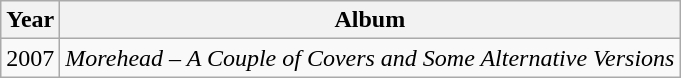<table class="wikitable">
<tr>
<th scope="col">Year</th>
<th scope="col">Album</th>
</tr>
<tr>
<td style="text-align:center;">2007</td>
<td><em>Morehead – A Couple of Covers and Some Alternative Versions</em></td>
</tr>
</table>
